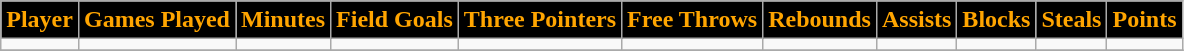<table class="wikitable" style="text-align:center">
<tr>
<th style="background:black;color:orange;">Player</th>
<th style="background:black;color:orange;">Games Played</th>
<th style="background:black;color:orange;">Minutes</th>
<th style="background:black;color:orange;">Field Goals</th>
<th style="background:black;color:orange;">Three Pointers</th>
<th style="background:black;color:orange;">Free Throws</th>
<th style="background:black;color:orange;">Rebounds</th>
<th style="background:black;color:orange;">Assists</th>
<th style="background:black;color:orange;">Blocks</th>
<th style="background:black;color:orange;">Steals</th>
<th style="background:black;color:orange;">Points</th>
</tr>
<tr>
<td></td>
<td></td>
<td></td>
<td></td>
<td></td>
<td></td>
<td></td>
<td></td>
<td></td>
<td></td>
<td></td>
</tr>
<tr>
</tr>
</table>
